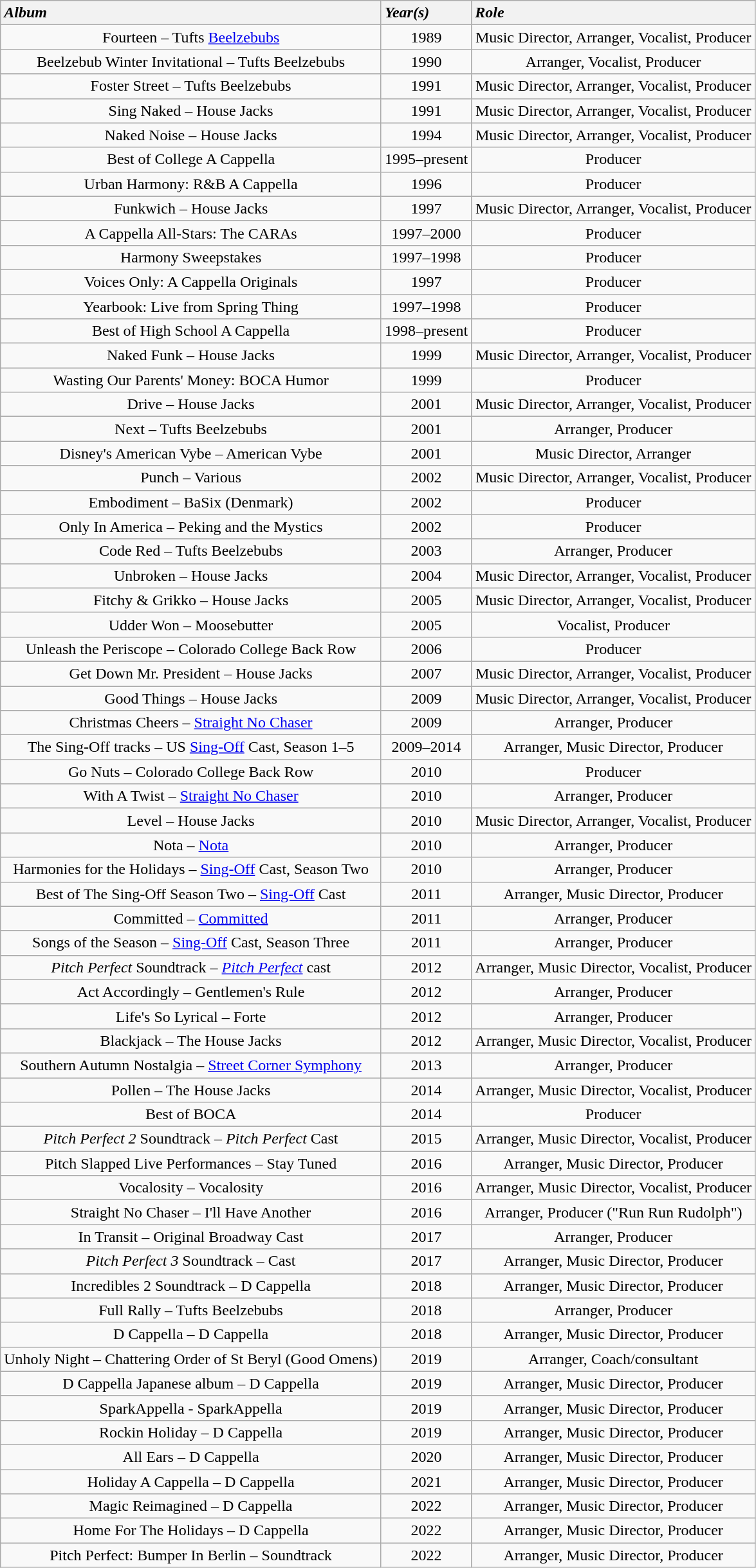<table class="wikitable sortable">
<tr>
<th style="text-align:left; vertical-align:top;"><em>Album</em></th>
<th style="text-align:left; vertical-align:top;"><em>Year(s)</em></th>
<th style="text-align:left; vertical-align:top;"><em>Role</em></th>
</tr>
<tr style="text-align:center; vertical-align:middle;">
<td>Fourteen – Tufts <a href='#'>Beelzebubs</a></td>
<td>1989</td>
<td>Music Director, Arranger, Vocalist, Producer</td>
</tr>
<tr style="text-align:center; vertical-align:middle;">
<td>Beelzebub Winter Invitational – Tufts Beelzebubs</td>
<td>1990</td>
<td>Arranger, Vocalist, Producer</td>
</tr>
<tr style="text-align:center; vertical-align:middle;">
<td>Foster Street – Tufts Beelzebubs</td>
<td>1991</td>
<td>Music Director, Arranger, Vocalist, Producer</td>
</tr>
<tr style="text-align:center; vertical-align:middle;">
<td>Sing Naked – House Jacks</td>
<td>1991</td>
<td>Music Director, Arranger, Vocalist, Producer</td>
</tr>
<tr style="text-align:center; vertical-align:middle;">
<td>Naked Noise – House Jacks</td>
<td>1994</td>
<td>Music Director, Arranger, Vocalist, Producer</td>
</tr>
<tr style="text-align:center; vertical-align:middle;">
<td>Best of College A Cappella</td>
<td>1995–present</td>
<td>Producer</td>
</tr>
<tr style="text-align:center; vertical-align:middle;">
<td>Urban Harmony: R&B A Cappella</td>
<td>1996</td>
<td>Producer</td>
</tr>
<tr style="text-align:center; vertical-align:middle;">
<td>Funkwich – House Jacks</td>
<td>1997</td>
<td>Music Director, Arranger, Vocalist, Producer</td>
</tr>
<tr style="text-align:center; vertical-align:middle;">
<td>A Cappella All-Stars: The CARAs</td>
<td>1997–2000</td>
<td>Producer</td>
</tr>
<tr style="text-align:center; vertical-align:middle;">
<td>Harmony Sweepstakes</td>
<td>1997–1998</td>
<td>Producer</td>
</tr>
<tr style="text-align:center; vertical-align:middle;">
<td>Voices Only: A Cappella Originals</td>
<td>1997</td>
<td>Producer</td>
</tr>
<tr style="text-align:center; vertical-align:middle;">
<td>Yearbook: Live from Spring Thing</td>
<td>1997–1998</td>
<td>Producer</td>
</tr>
<tr style="text-align:center; vertical-align:middle;">
<td>Best of High School A Cappella</td>
<td>1998–present</td>
<td>Producer</td>
</tr>
<tr style="text-align:center; vertical-align:middle;">
<td>Naked Funk – House Jacks</td>
<td>1999</td>
<td>Music Director, Arranger, Vocalist, Producer</td>
</tr>
<tr style="text-align:center; vertical-align:middle;">
<td>Wasting Our Parents' Money: BOCA Humor</td>
<td>1999</td>
<td>Producer</td>
</tr>
<tr style="text-align:center; vertical-align:middle;">
<td>Drive – House Jacks</td>
<td>2001</td>
<td>Music Director, Arranger, Vocalist, Producer</td>
</tr>
<tr style="text-align:center; vertical-align:middle;">
<td>Next – Tufts Beelzebubs</td>
<td>2001</td>
<td>Arranger, Producer</td>
</tr>
<tr style="text-align:center; vertical-align:middle;">
<td>Disney's American Vybe – American Vybe</td>
<td>2001</td>
<td>Music Director, Arranger</td>
</tr>
<tr style="text-align:center; vertical-align:middle;">
<td>Punch – Various</td>
<td>2002</td>
<td>Music Director, Arranger, Vocalist, Producer</td>
</tr>
<tr style="text-align:center; vertical-align:middle;">
<td>Embodiment – BaSix (Denmark)</td>
<td>2002</td>
<td>Producer</td>
</tr>
<tr style="text-align:center; vertical-align:middle;">
<td>Only In America – Peking and the Mystics</td>
<td>2002</td>
<td>Producer</td>
</tr>
<tr style="text-align:center; vertical-align:middle;">
<td>Code Red – Tufts Beelzebubs</td>
<td>2003</td>
<td>Arranger, Producer</td>
</tr>
<tr style="text-align:center; vertical-align:middle;">
<td>Unbroken – House Jacks</td>
<td>2004</td>
<td>Music Director, Arranger, Vocalist, Producer</td>
</tr>
<tr style="text-align:center; vertical-align:middle;">
<td>Fitchy & Grikko – House Jacks</td>
<td>2005</td>
<td>Music Director, Arranger, Vocalist, Producer</td>
</tr>
<tr style="text-align:center; vertical-align:middle;">
<td>Udder Won – Moosebutter</td>
<td>2005</td>
<td>Vocalist, Producer</td>
</tr>
<tr style="text-align:center; vertical-align:middle;">
<td>Unleash the Periscope – Colorado College Back Row</td>
<td>2006</td>
<td>Producer</td>
</tr>
<tr style="text-align:center; vertical-align:middle;">
<td>Get Down Mr. President – House Jacks</td>
<td>2007</td>
<td>Music Director, Arranger, Vocalist, Producer</td>
</tr>
<tr style="text-align:center; vertical-align:middle;">
<td>Good Things – House Jacks</td>
<td>2009</td>
<td>Music Director, Arranger, Vocalist, Producer</td>
</tr>
<tr style="text-align:center; vertical-align:middle;">
<td>Christmas Cheers – <a href='#'>Straight No Chaser</a></td>
<td>2009</td>
<td>Arranger, Producer</td>
</tr>
<tr style="text-align:center; vertical-align:middle;">
<td>The Sing-Off tracks – US <a href='#'>Sing-Off</a> Cast, Season 1–5</td>
<td>2009–2014</td>
<td>Arranger, Music Director, Producer</td>
</tr>
<tr style="text-align:center; vertical-align:middle;">
<td>Go Nuts – Colorado College Back Row</td>
<td>2010</td>
<td>Producer</td>
</tr>
<tr style="text-align:center; vertical-align:middle;">
<td>With A Twist – <a href='#'>Straight No Chaser</a></td>
<td>2010</td>
<td>Arranger, Producer</td>
</tr>
<tr style="text-align:center; vertical-align:middle;">
<td>Level – House Jacks</td>
<td>2010</td>
<td>Music Director, Arranger, Vocalist, Producer</td>
</tr>
<tr style="text-align:center; vertical-align:middle;">
<td>Nota – <a href='#'>Nota</a></td>
<td>2010</td>
<td>Arranger, Producer</td>
</tr>
<tr style="text-align:center; vertical-align:middle;">
<td>Harmonies for the Holidays – <a href='#'>Sing-Off</a> Cast, Season Two</td>
<td>2010</td>
<td>Arranger, Producer</td>
</tr>
<tr style="text-align:center; vertical-align:middle;">
<td>Best of The Sing-Off Season Two – <a href='#'>Sing-Off</a> Cast</td>
<td>2011</td>
<td>Arranger, Music Director, Producer</td>
</tr>
<tr style="text-align:center; vertical-align:middle;">
<td>Committed – <a href='#'>Committed</a></td>
<td>2011</td>
<td>Arranger, Producer</td>
</tr>
<tr style="text-align:center; vertical-align:middle;">
<td>Songs of the Season – <a href='#'>Sing-Off</a> Cast, Season Three</td>
<td>2011</td>
<td>Arranger, Producer</td>
</tr>
<tr style="text-align:center; vertical-align:middle;">
<td><em>Pitch Perfect</em> Soundtrack – <em><a href='#'>Pitch Perfect</a></em> cast</td>
<td>2012</td>
<td>Arranger, Music Director, Vocalist, Producer</td>
</tr>
<tr style="text-align:center; vertical-align:middle;">
<td>Act Accordingly – Gentlemen's Rule</td>
<td>2012</td>
<td>Arranger, Producer</td>
</tr>
<tr style="text-align:center; vertical-align:middle;">
<td>Life's So Lyrical – Forte</td>
<td>2012</td>
<td>Arranger, Producer</td>
</tr>
<tr style="text-align:center; vertical-align:middle;">
<td>Blackjack – The House Jacks</td>
<td>2012</td>
<td>Arranger, Music Director, Vocalist, Producer</td>
</tr>
<tr style="text-align:center; vertical-align:middle;">
<td>Southern Autumn Nostalgia – <a href='#'>Street Corner Symphony</a></td>
<td>2013</td>
<td>Arranger, Producer</td>
</tr>
<tr style="text-align:center; vertical-align:middle;">
<td>Pollen – The House Jacks</td>
<td>2014</td>
<td>Arranger, Music Director, Vocalist, Producer</td>
</tr>
<tr style="text-align:center; vertical-align:middle;">
<td>Best of BOCA</td>
<td>2014</td>
<td>Producer</td>
</tr>
<tr style="text-align:center; vertical-align:middle;">
<td><em>Pitch Perfect 2</em> Soundtrack – <em>Pitch Perfect</em> Cast</td>
<td>2015</td>
<td>Arranger, Music Director, Vocalist, Producer</td>
</tr>
<tr style="text-align:center; vertical-align:middle;">
<td>Pitch Slapped Live Performances – Stay Tuned</td>
<td>2016</td>
<td>Arranger, Music Director, Producer</td>
</tr>
<tr style="text-align:center; vertical-align:middle;">
<td>Vocalosity – Vocalosity</td>
<td>2016</td>
<td>Arranger, Music Director, Vocalist, Producer</td>
</tr>
<tr style="text-align:center; vertical-align:middle;">
<td>Straight No Chaser – I'll Have Another</td>
<td>2016</td>
<td>Arranger, Producer ("Run Run Rudolph")</td>
</tr>
<tr style="text-align:center; vertical-align:middle;">
<td>In Transit – Original Broadway Cast</td>
<td>2017</td>
<td>Arranger, Producer</td>
</tr>
<tr style="text-align:center; vertical-align:middle;">
<td><em>Pitch Perfect 3</em> Soundtrack – Cast</td>
<td>2017</td>
<td>Arranger, Music Director, Producer</td>
</tr>
<tr style="text-align:center; vertical-align:middle;">
<td>Incredibles 2 Soundtrack – D Cappella</td>
<td>2018</td>
<td>Arranger, Music Director, Producer</td>
</tr>
<tr style="text-align:center; vertical-align:middle;">
<td>Full Rally – Tufts Beelzebubs</td>
<td>2018</td>
<td>Arranger, Producer</td>
</tr>
<tr style="text-align:center; vertical-align:middle;">
<td>D Cappella – D Cappella</td>
<td>2018</td>
<td>Arranger, Music Director, Producer</td>
</tr>
<tr style="text-align:center; vertical-align:middle;">
<td>Unholy Night – Chattering Order of St Beryl (Good Omens)</td>
<td>2019</td>
<td>Arranger, Coach/consultant</td>
</tr>
<tr style="text-align:center; vertical-align:middle;">
<td>D Cappella Japanese album – D Cappella</td>
<td>2019</td>
<td>Arranger, Music Director, Producer</td>
</tr>
<tr style="text-align:center; vertical-align:middle;">
<td>SparkAppella - SparkAppella</td>
<td>2019</td>
<td>Arranger, Music Director, Producer</td>
</tr>
<tr style="text-align:center; vertical-align:middle;">
<td>Rockin Holiday – D Cappella</td>
<td>2019</td>
<td>Arranger, Music Director, Producer</td>
</tr>
<tr style="text-align:center; vertical-align:middle;">
<td>All Ears – D Cappella</td>
<td>2020</td>
<td>Arranger, Music Director, Producer</td>
</tr>
<tr style="text-align:center; vertical-align:middle;">
<td>Holiday A Cappella – D Cappella</td>
<td>2021</td>
<td>Arranger, Music Director, Producer</td>
</tr>
<tr style="text-align:center; vertical-align:middle;">
<td>Magic Reimagined – D Cappella</td>
<td>2022</td>
<td>Arranger, Music Director, Producer</td>
</tr>
<tr style="text-align:center; vertical-align:middle;">
<td>Home For The Holidays – D Cappella</td>
<td>2022</td>
<td>Arranger, Music Director, Producer</td>
</tr>
<tr style="text-align:center; vertical-align:middle;">
<td>Pitch Perfect: Bumper In Berlin – Soundtrack</td>
<td>2022</td>
<td>Arranger, Music Director, Producer</td>
</tr>
</table>
